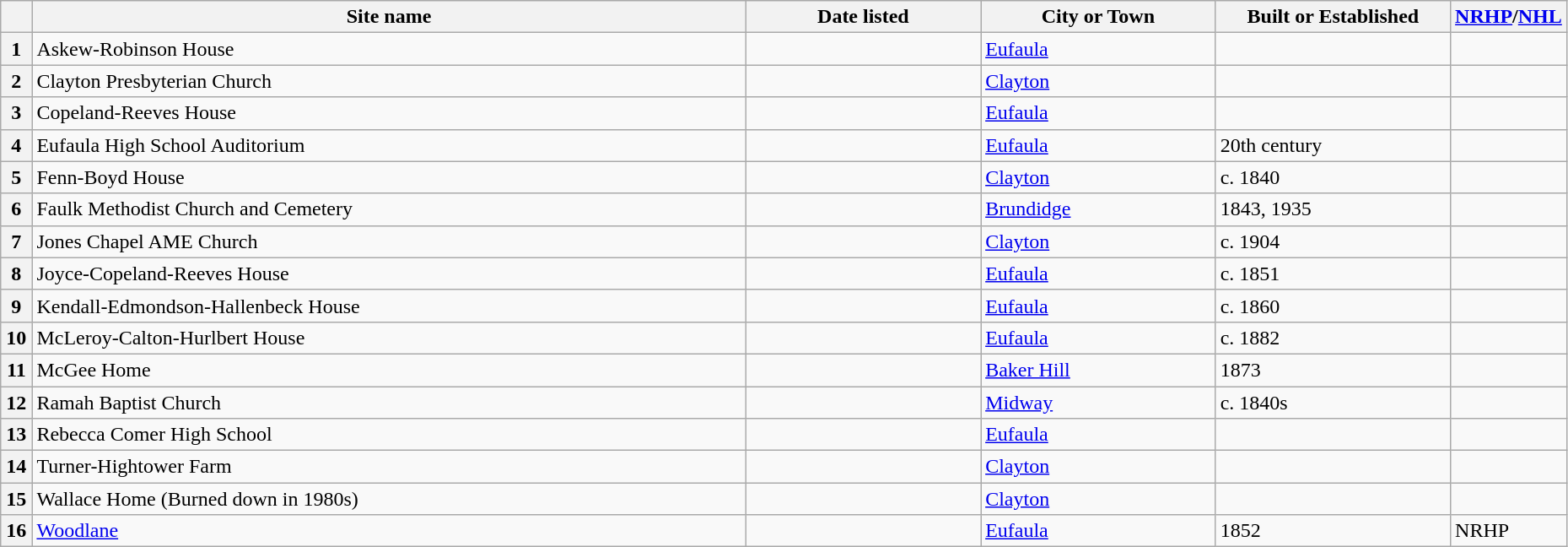<table class="wikitable" style="width:98%">
<tr>
<th width = 2% ></th>
<th>Site name</th>
<th width = 15% >Date listed</th>
<th width = 15% >City or Town</th>
<th width = 15% >Built or Established</th>
<th width = 5%  ><a href='#'>NRHP</a>/<a href='#'>NHL</a></th>
</tr>
<tr ->
<th>1</th>
<td>Askew-Robinson House</td>
<td></td>
<td><a href='#'>Eufaula</a></td>
<td></td>
<td></td>
</tr>
<tr ->
<th>2</th>
<td>Clayton Presbyterian Church</td>
<td></td>
<td><a href='#'>Clayton</a></td>
<td></td>
<td></td>
</tr>
<tr ->
<th>3</th>
<td>Copeland-Reeves House</td>
<td></td>
<td><a href='#'>Eufaula</a></td>
<td></td>
<td></td>
</tr>
<tr ->
<th>4</th>
<td>Eufaula High School Auditorium</td>
<td></td>
<td><a href='#'>Eufaula</a></td>
<td>20th century</td>
<td></td>
</tr>
<tr ->
<th>5</th>
<td>Fenn-Boyd House</td>
<td></td>
<td><a href='#'>Clayton</a></td>
<td>c. 1840</td>
<td></td>
</tr>
<tr ->
<th>6</th>
<td>Faulk Methodist Church and Cemetery</td>
<td></td>
<td><a href='#'>Brundidge</a></td>
<td>1843, 1935</td>
<td></td>
</tr>
<tr ->
<th>7</th>
<td>Jones Chapel AME Church</td>
<td></td>
<td><a href='#'>Clayton</a></td>
<td>c. 1904</td>
<td></td>
</tr>
<tr ->
<th>8</th>
<td>Joyce-Copeland-Reeves House</td>
<td></td>
<td><a href='#'>Eufaula</a></td>
<td>c. 1851</td>
<td></td>
</tr>
<tr ->
<th>9</th>
<td>Kendall-Edmondson-Hallenbeck House</td>
<td></td>
<td><a href='#'>Eufaula</a></td>
<td>c. 1860</td>
<td></td>
</tr>
<tr ->
<th>10</th>
<td>McLeroy-Calton-Hurlbert House</td>
<td></td>
<td><a href='#'>Eufaula</a></td>
<td>c. 1882</td>
<td></td>
</tr>
<tr ->
<th>11</th>
<td>McGee Home</td>
<td></td>
<td><a href='#'>Baker Hill</a></td>
<td>1873</td>
<td></td>
</tr>
<tr>
<th>12</th>
<td>Ramah Baptist Church</td>
<td></td>
<td><a href='#'>Midway</a></td>
<td>c. 1840s</td>
<td></td>
</tr>
<tr ->
<th>13</th>
<td>Rebecca Comer High School</td>
<td></td>
<td><a href='#'>Eufaula</a></td>
<td></td>
<td></td>
</tr>
<tr ->
<th>14</th>
<td>Turner-Hightower Farm</td>
<td></td>
<td><a href='#'>Clayton</a></td>
<td></td>
<td></td>
</tr>
<tr ->
<th>15</th>
<td>Wallace Home (Burned down in 1980s)</td>
<td></td>
<td><a href='#'>Clayton</a></td>
<td></td>
<td></td>
</tr>
<tr ->
<th>16</th>
<td><a href='#'>Woodlane</a></td>
<td></td>
<td><a href='#'>Eufaula</a></td>
<td>1852</td>
<td>NRHP</td>
</tr>
</table>
